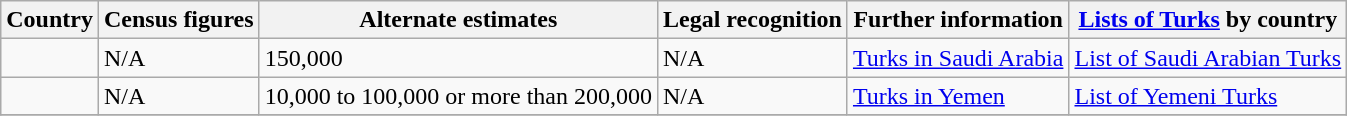<table class="wikitable sortable">
<tr>
<th>Country</th>
<th>Census figures</th>
<th>Alternate estimates</th>
<th>Legal recognition</th>
<th>Further information</th>
<th><a href='#'>Lists of Turks</a> by country</th>
</tr>
<tr>
<td></td>
<td>N/A</td>
<td>150,000</td>
<td>N/A</td>
<td><a href='#'>Turks in Saudi Arabia</a></td>
<td><a href='#'>List of Saudi Arabian Turks</a></td>
</tr>
<tr>
<td></td>
<td>N/A</td>
<td>10,000 to 100,000 or more than 200,000</td>
<td>N/A</td>
<td><a href='#'>Turks in Yemen</a></td>
<td><a href='#'>List of Yemeni Turks</a></td>
</tr>
<tr>
</tr>
</table>
